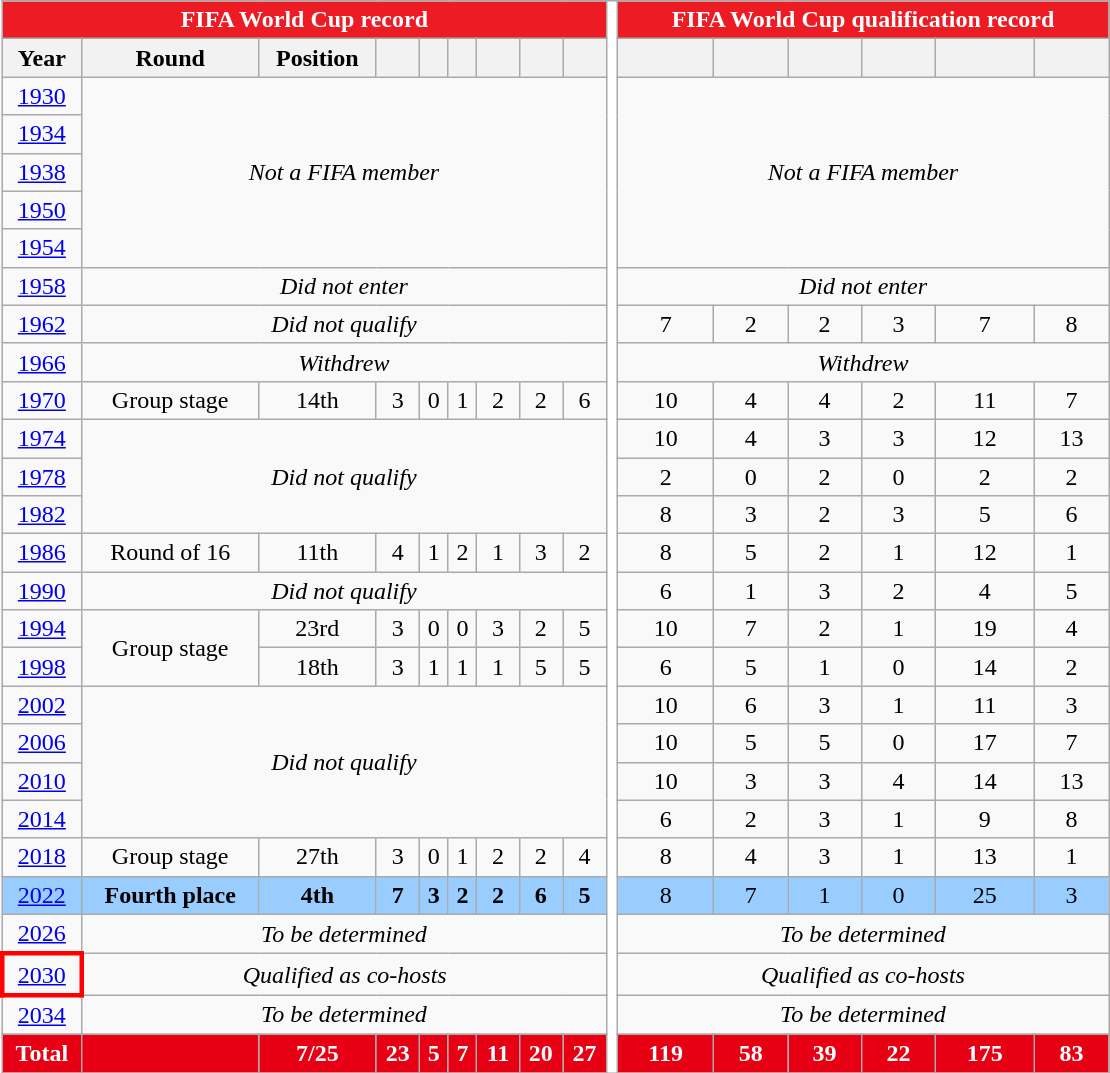<table class="wikitable" style="text-align:center">
<tr>
<th colspan="9" style="color:white; background:#ED1C24;">FIFA World Cup record</th>
<th style="width:1%;background:white" rowspan="39"></th>
<th colspan="6" style="color:white; background:#ED1C24;">FIFA World Cup qualification record</th>
</tr>
<tr>
<th>Year</th>
<th>Round</th>
<th>Position</th>
<th></th>
<th></th>
<th></th>
<th></th>
<th></th>
<th></th>
<th></th>
<th></th>
<th></th>
<th></th>
<th></th>
<th></th>
</tr>
<tr>
<td> <a href='#'>1930</a></td>
<td colspan=8 rowspan=5><em>Not a FIFA member</em></td>
<td colspan=8 rowspan=5><em>Not a FIFA member</em></td>
</tr>
<tr>
<td> <a href='#'>1934</a></td>
</tr>
<tr>
<td> <a href='#'>1938</a></td>
</tr>
<tr>
<td> <a href='#'>1950</a></td>
</tr>
<tr>
<td> <a href='#'>1954</a></td>
</tr>
<tr>
<td> <a href='#'>1958</a></td>
<td colspan=8><em>Did not enter</em></td>
<td colspan=8><em>Did not enter</em></td>
</tr>
<tr>
<td> <a href='#'>1962</a></td>
<td colspan=8><em>Did not qualify</em></td>
<td>7</td>
<td>2</td>
<td>2</td>
<td>3</td>
<td>7</td>
<td>8</td>
</tr>
<tr>
<td> <a href='#'>1966</a></td>
<td colspan=8><em>Withdrew</em></td>
<td colspan=6><em>Withdrew</em></td>
</tr>
<tr>
<td> <a href='#'>1970</a></td>
<td>Group stage</td>
<td>14th</td>
<td>3</td>
<td>0</td>
<td>1</td>
<td>2</td>
<td>2</td>
<td>6</td>
<td>10</td>
<td>4</td>
<td>4</td>
<td>2</td>
<td>11</td>
<td>7</td>
</tr>
<tr>
<td> <a href='#'>1974</a></td>
<td rowspan=3 colspan=8><em>Did not qualify</em></td>
<td>10</td>
<td>4</td>
<td>3</td>
<td>3</td>
<td>12</td>
<td>13</td>
</tr>
<tr>
<td> <a href='#'>1978</a></td>
<td>2</td>
<td>0</td>
<td>2</td>
<td>0</td>
<td>2</td>
<td>2</td>
</tr>
<tr>
<td> <a href='#'>1982</a></td>
<td>8</td>
<td>3</td>
<td>2</td>
<td>3</td>
<td>5</td>
<td>6</td>
</tr>
<tr>
<td> <a href='#'>1986</a></td>
<td>Round of 16</td>
<td>11th</td>
<td>4</td>
<td>1</td>
<td>2</td>
<td>1</td>
<td>3</td>
<td>2</td>
<td>8</td>
<td>5</td>
<td>2</td>
<td>1</td>
<td>12</td>
<td>1</td>
</tr>
<tr>
<td> <a href='#'>1990</a></td>
<td colspan=8><em>Did not qualify</em></td>
<td>6</td>
<td>1</td>
<td>3</td>
<td>2</td>
<td>4</td>
<td>5</td>
</tr>
<tr>
<td> <a href='#'>1994</a></td>
<td rowspan=2>Group stage</td>
<td>23rd</td>
<td>3</td>
<td>0</td>
<td>0</td>
<td>3</td>
<td>2</td>
<td>5</td>
<td>10</td>
<td>7</td>
<td>2</td>
<td>1</td>
<td>19</td>
<td>4</td>
</tr>
<tr>
<td> <a href='#'>1998</a></td>
<td>18th</td>
<td>3</td>
<td>1</td>
<td>1</td>
<td>1</td>
<td>5</td>
<td>5</td>
<td>6</td>
<td>5</td>
<td>1</td>
<td>0</td>
<td>14</td>
<td>2</td>
</tr>
<tr>
<td>  <a href='#'>2002</a></td>
<td colspan=8 rowspan=4><em>Did not qualify</em></td>
<td>10</td>
<td>6</td>
<td>3</td>
<td>1</td>
<td>11</td>
<td>3</td>
</tr>
<tr>
<td> <a href='#'>2006</a></td>
<td>10</td>
<td>5</td>
<td>5</td>
<td>0</td>
<td>17</td>
<td>7</td>
</tr>
<tr>
<td> <a href='#'>2010</a></td>
<td>10</td>
<td>3</td>
<td>3</td>
<td>4</td>
<td>14</td>
<td>13</td>
</tr>
<tr>
<td> <a href='#'>2014</a></td>
<td>6</td>
<td>2</td>
<td>3</td>
<td>1</td>
<td>9</td>
<td>8</td>
</tr>
<tr>
<td> <a href='#'>2018</a></td>
<td>Group stage</td>
<td>27th</td>
<td>3</td>
<td>0</td>
<td>1</td>
<td>2</td>
<td>2</td>
<td>4</td>
<td>8</td>
<td>4</td>
<td>3</td>
<td>1</td>
<td>13</td>
<td>1</td>
</tr>
<tr bgcolor="#9acdff">
<td> <a href='#'>2022</a></td>
<td><strong>Fourth place</strong></td>
<td><strong>4th</strong></td>
<td><strong>7</strong></td>
<td><strong>3</strong></td>
<td><strong>2</strong></td>
<td><strong>2</strong></td>
<td><strong>6</strong></td>
<td><strong>5</strong></td>
<td>8</td>
<td>7</td>
<td>1</td>
<td>0</td>
<td>25</td>
<td>3</td>
</tr>
<tr>
<td>   <a href='#'>2026</a></td>
<td colspan="8"><em>To be determined</em></td>
<td colspan="6"><em>To be determined</em></td>
</tr>
<tr>
<td style="border: 3px solid red">   <a href='#'>2030</a></td>
<td colspan="8"><em>Qualified as co-hosts</em></td>
<td colspan="6"><em>Qualified as co-hosts</em></td>
</tr>
<tr>
<td> <a href='#'>2034</a></td>
<td colspan="8"><em>To be determined</em></td>
<td colspan="6"><em>To be determined</em></td>
</tr>
<tr>
</tr>
<tr style="color:white;">
<th style="background:#E70013;">Total</th>
<th style="background:#E70013;"></th>
<th style="background:#E70013;">7/25</th>
<th style="background:#E70013;">23</th>
<th style="background:#E70013;">5</th>
<th style="background:#E70013;">7</th>
<th style="background:#E70013;">11</th>
<th style="background:#E70013;">20</th>
<th style="background:#E70013;">27</th>
<th style="background:#E70013;">119</th>
<th style="background:#E70013;">58</th>
<th style="background:#E70013;">39</th>
<th style="background:#E70013;">22</th>
<th style="background:#E70013;">175</th>
<th style="background:#E70013;">83</th>
</tr>
</table>
